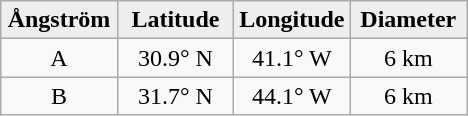<table class="wikitable">
<tr>
<th width="25%" style="background:#eeeeee;">Ångström</th>
<th width="25%" style="background:#eeeeee;">Latitude</th>
<th width="25%" style="background:#eeeeee;">Longitude</th>
<th width="25%" style="background:#eeeeee;">Diameter</th>
</tr>
<tr>
<td align="center">A</td>
<td align="center">30.9° N</td>
<td align="center">41.1° W</td>
<td align="center">6 km</td>
</tr>
<tr>
<td align="center">B</td>
<td align="center">31.7° N</td>
<td align="center">44.1° W</td>
<td align="center">6 km</td>
</tr>
</table>
